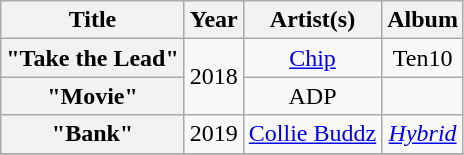<table class="wikitable plainrowheaders" style="text-align:center;">
<tr>
<th scope="col">Title</th>
<th scope="col">Year</th>
<th scope="col">Artist(s)</th>
<th scope="col">Album</th>
</tr>
<tr>
<th scope="row">"Take the Lead"</th>
<td rowspan="2">2018</td>
<td><a href='#'>Chip</a></td>
<td>Ten10</td>
</tr>
<tr>
<th scope="row">"Movie"</th>
<td>ADP</td>
<td></td>
</tr>
<tr>
<th scope="row">"Bank"</th>
<td rowspan="1">2019</td>
<td><a href='#'>Collie Buddz</a></td>
<td><em><a href='#'>Hybrid</a></em></td>
</tr>
<tr>
</tr>
</table>
